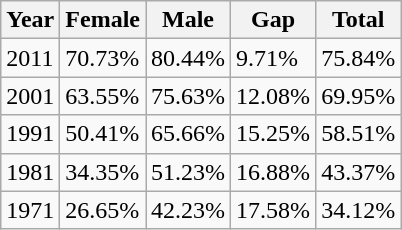<table class="wikitable sortable">
<tr>
<th>Year</th>
<th>Female</th>
<th>Male</th>
<th>Gap</th>
<th>Total</th>
</tr>
<tr>
<td>2011</td>
<td>70.73%</td>
<td>80.44%</td>
<td>9.71%</td>
<td>75.84%</td>
</tr>
<tr>
<td>2001</td>
<td>63.55%</td>
<td>75.63%</td>
<td>12.08%</td>
<td>69.95%</td>
</tr>
<tr>
<td>1991</td>
<td>50.41%</td>
<td>65.66%</td>
<td>15.25%</td>
<td>58.51%</td>
</tr>
<tr>
<td>1981</td>
<td>34.35%</td>
<td>51.23%</td>
<td>16.88%</td>
<td>43.37%</td>
</tr>
<tr>
<td>1971</td>
<td>26.65%</td>
<td>42.23%</td>
<td>17.58%</td>
<td>34.12%</td>
</tr>
</table>
